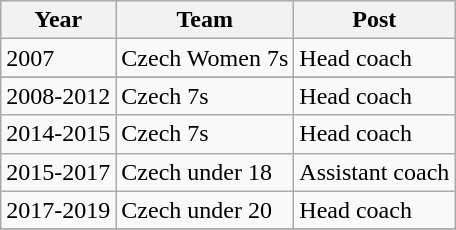<table class="wikitable">
<tr>
<th>Year</th>
<th>Team</th>
<th>Post</th>
</tr>
<tr>
<td>2007</td>
<td>Czech Women 7s</td>
<td>Head coach</td>
</tr>
<tr>
</tr>
<tr>
<td>2008-2012</td>
<td>Czech 7s</td>
<td>Head coach</td>
</tr>
<tr>
<td>2014-2015</td>
<td>Czech 7s</td>
<td>Head coach</td>
</tr>
<tr>
<td>2015-2017</td>
<td>Czech under 18</td>
<td>Assistant coach</td>
</tr>
<tr>
<td>2017-2019</td>
<td>Czech under 20</td>
<td>Head coach</td>
</tr>
<tr>
</tr>
</table>
